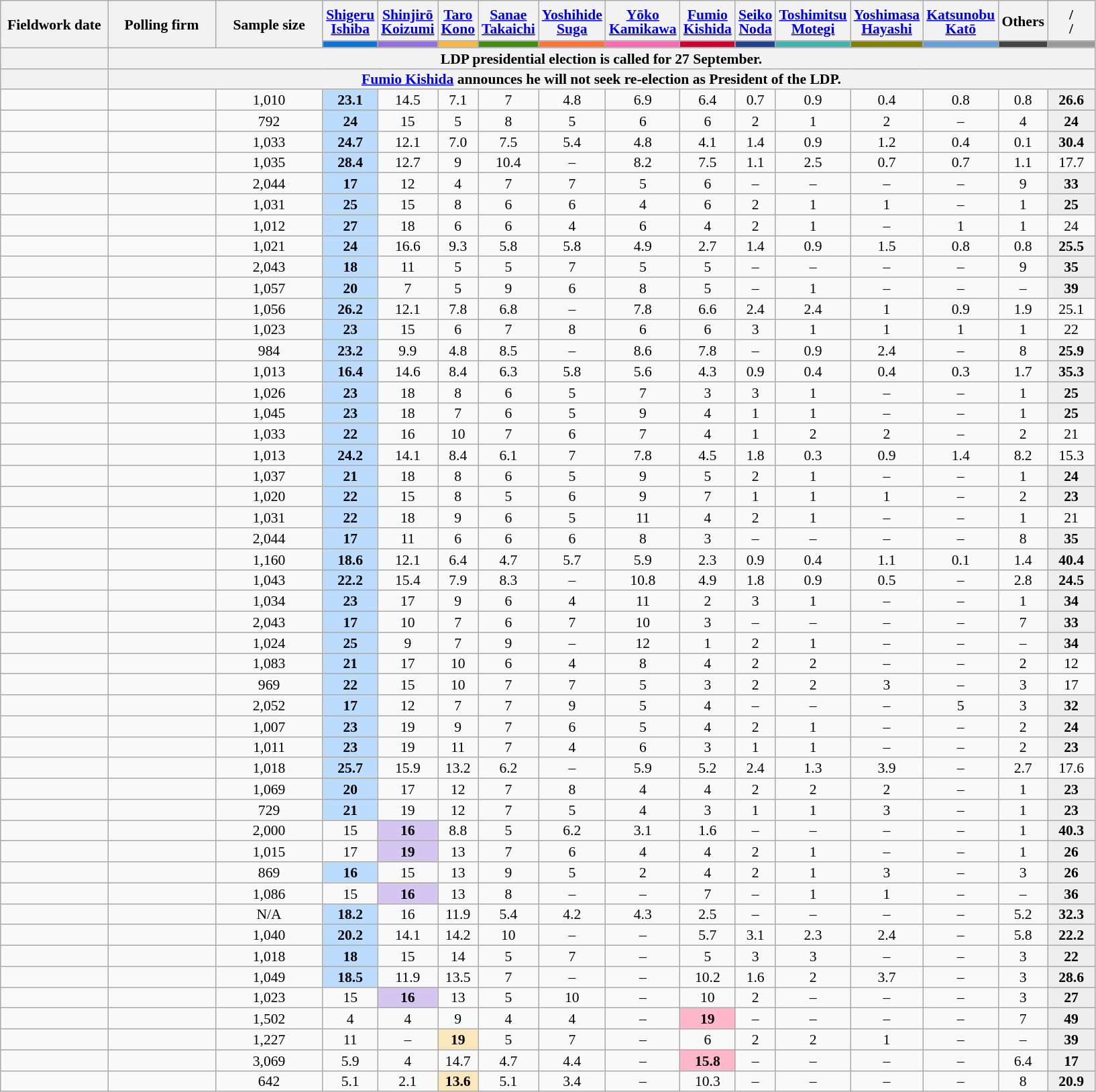<table class="wikitable mw-datatable sortable mw-collapsible" style="text-align:center;font-size:90%;line-height:14px;">
<tr style="height:40px;">
<th rowspan="2" class="unsortable" width="100px">Fieldwork date</th>
<th rowspan="2" class="unsortable" width="100px">Polling firm</th>
<th rowspan="2" class="unsortable" width="100px">Sample size</th>
<th class="unsortable"><a href='#'>Shigeru<br>Ishiba</a></th>
<th class="unsortable"><a href='#'>Shinjirō<br>Koizumi</a></th>
<th class="unsortable"><a href='#'>Taro<br>Kono</a></th>
<th class="unsortable"><a href='#'>Sanae<br>Takaichi</a></th>
<th class="unsortable"><a href='#'>Yoshihide<br>Suga</a></th>
<th class="unsortable"><a href='#'>Yōko<br>Kamikawa</a></th>
<th class="unsortable"><a href='#'>Fumio<br>Kishida</a></th>
<th class="unsortable"><a href='#'>Seiko<br>Noda</a></th>
<th class="unsortable"><a href='#'>Toshimitsu<br>Motegi</a></th>
<th class="unsortable"><a href='#'>Yoshimasa<br>Hayashi</a></th>
<th class="unsortable"><a href='#'>Katsunobu<br>Katō</a></th>
<th width="40px" class="unsortable">Others</th>
<th width="40px" class="unsortable">/<br>/</th>
</tr>
<tr>
<th style="background:#0B75D9"></th>
<th style="background:#9370DB"></th>
<th style="background:#F2BA42"></th>
<th style="background:#438C15"></th>
<th style="background:#FF7538"></th>
<th style="background:#FF69B4"></th>
<th style="background:#CC0033"></th>
<th style="background:#224192"></th>
<th style="background:#43B3AE"></th>
<th style="background:#808000"></th>
<th style="background:#679fd7"></th>
<th style="background:#444444"></th>
<th style="background:#999999"></th>
</tr>
<tr>
<th></th>
<th colspan="15">LDP presidential election is called for 27 September.</th>
</tr>
<tr>
<th></th>
<th colspan="15"><a href='#'>Fumio Kishida</a> announces he will not seek re-election as President of the LDP.</th>
</tr>
<tr>
<td></td>
<td></td>
<td>1,010</td>
<td style="background:#bbdcfc"><strong>23.1</strong></td>
<td>14.5</td>
<td>7.1</td>
<td>7</td>
<td>4.8</td>
<td>6.9</td>
<td>6.4</td>
<td>0.7</td>
<td>0.9</td>
<td>0.4</td>
<td>0.8</td>
<td>0.8</td>
<td style="background:#EEEEEE;"><strong>26.6</strong></td>
</tr>
<tr>
<td></td>
<td></td>
<td>792</td>
<td style="background:#bbdcfc"><strong>24</strong></td>
<td>15</td>
<td>5</td>
<td>8</td>
<td>5</td>
<td>6</td>
<td>6</td>
<td>2</td>
<td>1</td>
<td>2</td>
<td>–</td>
<td>4</td>
<td style="background:#EEEEEE;"><strong>24</strong></td>
</tr>
<tr>
<td></td>
<td></td>
<td>1,033</td>
<td style="background:#bbdcfc"><strong>24.7</strong></td>
<td>12.1</td>
<td>7.0</td>
<td>7.5</td>
<td>5.4</td>
<td>4.8</td>
<td>4.1</td>
<td>1.4</td>
<td>0.9</td>
<td>1.2</td>
<td>0.4</td>
<td>0.1</td>
<td style="background:#EEEEEE;"><strong>30.4</strong></td>
</tr>
<tr>
<td></td>
<td></td>
<td>1,035</td>
<td style="background:#bbdcfc"><strong>28.4</strong></td>
<td>12.7</td>
<td>9</td>
<td>10.4</td>
<td>–</td>
<td>8.2</td>
<td>7.5</td>
<td>1.1</td>
<td>2.5</td>
<td>0.7</td>
<td>0.7</td>
<td>1.1</td>
<td>17.7</td>
</tr>
<tr>
<td></td>
<td></td>
<td>2,044</td>
<td style="background:#bbdcfc"><strong>17</strong></td>
<td>12</td>
<td>4</td>
<td>7</td>
<td>7</td>
<td>5</td>
<td>6</td>
<td>–</td>
<td>–</td>
<td>–</td>
<td>–</td>
<td>9</td>
<td style="background:#EEEEEE;"><strong>33</strong></td>
</tr>
<tr>
<td></td>
<td></td>
<td>1,031</td>
<td style="background:#bbdcfc"><strong>25</strong></td>
<td>15</td>
<td>8</td>
<td>6</td>
<td>6</td>
<td>4</td>
<td>6</td>
<td>2</td>
<td>1</td>
<td>1</td>
<td>–</td>
<td>1</td>
<td style="background:#EEEEEE;"><strong>25</strong></td>
</tr>
<tr>
<td></td>
<td></td>
<td>1,012</td>
<td style="background:#bbdcfc"><strong>27</strong></td>
<td>18</td>
<td>6</td>
<td>6</td>
<td>4</td>
<td>6</td>
<td>4</td>
<td>2</td>
<td>1</td>
<td>–</td>
<td>1</td>
<td>1</td>
<td>24</td>
</tr>
<tr>
<td></td>
<td></td>
<td>1,021</td>
<td style="background:#bbdcfc"><strong>24</strong></td>
<td>16.6</td>
<td>9.3</td>
<td>5.8</td>
<td>5.8</td>
<td>4.9</td>
<td>2.7</td>
<td>1.4</td>
<td>0.9</td>
<td>1.5</td>
<td>0.8</td>
<td>0.8</td>
<td style="background:#EEEEEE;"><strong>25.5</strong></td>
</tr>
<tr>
<td></td>
<td></td>
<td>2,043</td>
<td style="background:#bbdcfc"><strong>18</strong></td>
<td>11</td>
<td>5</td>
<td>5</td>
<td>7</td>
<td>5</td>
<td>5</td>
<td>–</td>
<td>–</td>
<td>–</td>
<td>–</td>
<td>9</td>
<td style="background:#EEEEEE;"><strong>35</strong></td>
</tr>
<tr>
<td></td>
<td></td>
<td>1,057</td>
<td style="background:#bbdcfc"><strong>20</strong></td>
<td>7</td>
<td>5</td>
<td>9</td>
<td>6</td>
<td>8</td>
<td>5</td>
<td>–</td>
<td>1</td>
<td>–</td>
<td>–</td>
<td>–</td>
<td style="background:#EEEEEE;"><strong>39</strong></td>
</tr>
<tr>
<td></td>
<td></td>
<td>1,056</td>
<td style="background:#bbdcfc"><strong>26.2</strong></td>
<td>12.1</td>
<td>7.8</td>
<td>6.8</td>
<td>–</td>
<td>7.8</td>
<td>6.6</td>
<td>2.4</td>
<td>2.4</td>
<td>1</td>
<td>0.9</td>
<td>1.9</td>
<td>25.1</td>
</tr>
<tr>
<td></td>
<td></td>
<td>1,023</td>
<td style="background:#bbdcfc"><strong>23</strong></td>
<td>15</td>
<td>6</td>
<td>7</td>
<td>8</td>
<td>6</td>
<td>6</td>
<td>3</td>
<td>1</td>
<td>1</td>
<td>1</td>
<td>1</td>
<td>22</td>
</tr>
<tr>
<td></td>
<td></td>
<td>984</td>
<td style="background:#bbdcfc"><strong>23.2</strong></td>
<td>9.9</td>
<td>4.8</td>
<td>8.5</td>
<td>–</td>
<td>8.6</td>
<td>7.8</td>
<td>–</td>
<td>0.9</td>
<td>2.4</td>
<td>–</td>
<td>8</td>
<td style="background:#EEEEEE;"><strong>25.9</strong></td>
</tr>
<tr>
<td></td>
<td></td>
<td>1,013</td>
<td style="background:#bbdcfc"><strong>16.4</strong></td>
<td>14.6</td>
<td>8.4</td>
<td>6.3</td>
<td>5.8</td>
<td>5.6</td>
<td>4.3</td>
<td>0.9</td>
<td>0.4</td>
<td>0.4</td>
<td>0.3</td>
<td>1.7</td>
<td style="background:#EEEEEE;"><strong>35.3</strong></td>
</tr>
<tr>
<td></td>
<td></td>
<td>1,026</td>
<td style="background:#bbdcfc"><strong>23</strong></td>
<td>18</td>
<td>8</td>
<td>6</td>
<td>5</td>
<td>7</td>
<td>3</td>
<td>3</td>
<td>1</td>
<td>–</td>
<td>–</td>
<td>1</td>
<td style="background:#EEEEEE;"><strong>25</strong></td>
</tr>
<tr>
<td></td>
<td></td>
<td>1,045</td>
<td style="background:#bbdcfc"><strong>23</strong></td>
<td>18</td>
<td>7</td>
<td>6</td>
<td>5</td>
<td>9</td>
<td>4</td>
<td>1</td>
<td>1</td>
<td>–</td>
<td>–</td>
<td>1</td>
<td style="background:#EEEEEE;"><strong>25</strong></td>
</tr>
<tr>
<td></td>
<td></td>
<td>1,033</td>
<td style="background:#bbdcfc"><strong>22</strong></td>
<td>16</td>
<td>10</td>
<td>7</td>
<td>6</td>
<td>7</td>
<td>4</td>
<td>1</td>
<td>2</td>
<td>2</td>
<td>–</td>
<td>2</td>
<td>21</td>
</tr>
<tr>
<td></td>
<td></td>
<td>1,013</td>
<td style="background:#bbdcfc"><strong>24.2</strong></td>
<td>14.1</td>
<td>8.4</td>
<td>6.1</td>
<td>7</td>
<td>7.8</td>
<td>4.5</td>
<td>1.8</td>
<td>0.3</td>
<td>0.9</td>
<td>1.4</td>
<td>8.2</td>
<td>15.3</td>
</tr>
<tr>
<td></td>
<td></td>
<td>1,037</td>
<td style="background:#bbdcfc"><strong>21</strong></td>
<td>18</td>
<td>8</td>
<td>6</td>
<td>5</td>
<td>9</td>
<td>5</td>
<td>2</td>
<td>1</td>
<td>–</td>
<td>–</td>
<td>1</td>
<td style="background:#EEEEEE;"><strong>24</strong></td>
</tr>
<tr>
<td></td>
<td></td>
<td>1,020</td>
<td style="background:#bbdcfc"><strong>22</strong></td>
<td>15</td>
<td>8</td>
<td>5</td>
<td>6</td>
<td>9</td>
<td>7</td>
<td>1</td>
<td>1</td>
<td>1</td>
<td>–</td>
<td>2</td>
<td style="background:#EEEEEE;"><strong>23</strong></td>
</tr>
<tr>
<td></td>
<td></td>
<td>1,031</td>
<td style="background:#bbdcfc"><strong>22</strong></td>
<td>18</td>
<td>9</td>
<td>6</td>
<td>5</td>
<td>11</td>
<td>4</td>
<td>2</td>
<td>1</td>
<td>–</td>
<td>–</td>
<td>1</td>
<td>21</td>
</tr>
<tr>
<td></td>
<td></td>
<td>2,044</td>
<td style="background:#bbdcfc"><strong>17</strong></td>
<td>11</td>
<td>6</td>
<td>6</td>
<td>6</td>
<td>8</td>
<td>3</td>
<td>–</td>
<td>–</td>
<td>–</td>
<td>–</td>
<td>8</td>
<td style="background:#EEEEEE;"><strong>35</strong></td>
</tr>
<tr>
<td></td>
<td></td>
<td>1,160</td>
<td style="background:#bbdcfc"><strong>18.6</strong></td>
<td>12.1</td>
<td>6.4</td>
<td>4.7</td>
<td>5.7</td>
<td>5.9</td>
<td>2.3</td>
<td>0.9</td>
<td>0.4</td>
<td>1.1</td>
<td>0.1</td>
<td>1.4</td>
<td style="background:#EEEEEE;"><strong>40.4</strong></td>
</tr>
<tr>
<td></td>
<td></td>
<td>1,043</td>
<td style="background:#bbdcfc"><strong>22.2</strong></td>
<td>15.4</td>
<td>7.9</td>
<td>8.3</td>
<td>–</td>
<td>10.8</td>
<td>4.9</td>
<td>1.8</td>
<td>0.9</td>
<td>0.5</td>
<td>–</td>
<td>2.8</td>
<td style="background:#EEEEEE;"><strong>24.5</strong></td>
</tr>
<tr>
<td></td>
<td></td>
<td>1,034</td>
<td style="background:#bbdcfc"><strong>23</strong></td>
<td>17</td>
<td>9</td>
<td>6</td>
<td>4</td>
<td>11</td>
<td>2</td>
<td>3</td>
<td>1</td>
<td>–</td>
<td>–</td>
<td>1</td>
<td style="background:#EEEEEE;"><strong>34</strong></td>
</tr>
<tr>
<td></td>
<td></td>
<td>2,043</td>
<td style="background:#bbdcfc"><strong>17</strong></td>
<td>10</td>
<td>7</td>
<td>6</td>
<td>7</td>
<td>10</td>
<td>3</td>
<td>–</td>
<td>–</td>
<td>–</td>
<td>–</td>
<td>7</td>
<td style="background:#EEEEEE;"><strong>33</strong></td>
</tr>
<tr>
<td></td>
<td></td>
<td>1,024</td>
<td style="background:#bbdcfc"><strong>25</strong></td>
<td>9</td>
<td>7</td>
<td>9</td>
<td>–</td>
<td>12</td>
<td>1</td>
<td>2</td>
<td>1</td>
<td>–</td>
<td>–</td>
<td>–</td>
<td style="background:#EEEEEE;"><strong>34</strong></td>
</tr>
<tr>
<td></td>
<td></td>
<td>1,083</td>
<td style="background:#bbdcfc"><strong>21</strong></td>
<td>17</td>
<td>10</td>
<td>6</td>
<td>4</td>
<td>8</td>
<td>4</td>
<td>2</td>
<td>2</td>
<td>–</td>
<td>–</td>
<td>2</td>
<td>12</td>
</tr>
<tr>
<td></td>
<td></td>
<td>969</td>
<td style="background:#bbdcfc"><strong>22</strong></td>
<td>15</td>
<td>10</td>
<td>7</td>
<td>7</td>
<td>5</td>
<td>3</td>
<td>2</td>
<td>2</td>
<td>3</td>
<td>–</td>
<td>3</td>
<td>17</td>
</tr>
<tr>
<td></td>
<td></td>
<td>2,052</td>
<td style="background:#bbdcfc"><strong>17</strong></td>
<td>12</td>
<td>7</td>
<td>7</td>
<td>9</td>
<td>5</td>
<td>4</td>
<td>–</td>
<td>–</td>
<td>–</td>
<td>5</td>
<td>3</td>
<td style="background:#EEEEEE;"><strong>32</strong></td>
</tr>
<tr>
<td></td>
<td></td>
<td>1,007</td>
<td style="background:#bbdcfc"><strong>23</strong></td>
<td>19</td>
<td>9</td>
<td>7</td>
<td>6</td>
<td>5</td>
<td>4</td>
<td>2</td>
<td>1</td>
<td>–</td>
<td>–</td>
<td>2</td>
<td style="background:#EEEEEE;"><strong>24</strong></td>
</tr>
<tr>
<td></td>
<td></td>
<td>1,011</td>
<td style="background:#bbdcfc"><strong>23</strong></td>
<td>19</td>
<td>11</td>
<td>7</td>
<td>4</td>
<td>6</td>
<td>3</td>
<td>1</td>
<td>1</td>
<td>–</td>
<td>–</td>
<td>2</td>
<td style="background:#EEEEEE;"><strong>23</strong></td>
</tr>
<tr>
<td></td>
<td></td>
<td>1,018</td>
<td style="background:#bbdcfc"><strong>25.7</strong></td>
<td>15.9</td>
<td>13.2</td>
<td>6.2</td>
<td>–</td>
<td>5.9</td>
<td>5.2</td>
<td>2.4</td>
<td>1.3</td>
<td>3.9</td>
<td>–</td>
<td>2.7</td>
<td>17.6</td>
</tr>
<tr>
<td></td>
<td></td>
<td>1,069</td>
<td style="background:#bbdcfc"><strong>20</strong></td>
<td>17</td>
<td>12</td>
<td>7</td>
<td>8</td>
<td>4</td>
<td>4</td>
<td>2</td>
<td>2</td>
<td>2</td>
<td>–</td>
<td>1</td>
<td style="background:#EEEEEE;"><strong>23</strong></td>
</tr>
<tr>
<td></td>
<td></td>
<td>729</td>
<td style="background:#bbdcfc"><strong>21</strong></td>
<td>19</td>
<td>12</td>
<td>7</td>
<td>5</td>
<td>4</td>
<td>3</td>
<td>1</td>
<td>1</td>
<td>3</td>
<td>–</td>
<td>1</td>
<td style="background:#EEEEEE;"><strong>23</strong></td>
</tr>
<tr>
<td></td>
<td></td>
<td>2,000</td>
<td>15</td>
<td style="background:#d4c6f1"><strong>16</strong></td>
<td>8.8</td>
<td>5</td>
<td>6.2</td>
<td>3.1</td>
<td>1.6</td>
<td>–</td>
<td>–</td>
<td>–</td>
<td>–</td>
<td>1</td>
<td style="background:#EEEEEE;"><strong>40.3</strong></td>
</tr>
<tr>
<td></td>
<td></td>
<td>1,015</td>
<td>17</td>
<td style="background:#d4c6f1"><strong>19</strong></td>
<td>13</td>
<td>7</td>
<td>6</td>
<td>4</td>
<td>4</td>
<td>2</td>
<td>1</td>
<td>–</td>
<td>–</td>
<td>1</td>
<td style="background:#EEEEEE;"><strong>26</strong></td>
</tr>
<tr>
<td></td>
<td></td>
<td>869</td>
<td style="background:#bbdcfc"><strong>16</strong></td>
<td>15</td>
<td>13</td>
<td>9</td>
<td>5</td>
<td>2</td>
<td>4</td>
<td>2</td>
<td>1</td>
<td>3</td>
<td>–</td>
<td>3</td>
<td style="background:#EEEEEE;"><strong>26</strong></td>
</tr>
<tr>
<td></td>
<td></td>
<td>1,086</td>
<td>15</td>
<td style="background:#d4c6f1"><strong>16</strong></td>
<td>13</td>
<td>8</td>
<td>–</td>
<td>–</td>
<td>7</td>
<td>–</td>
<td>1</td>
<td>1</td>
<td>–</td>
<td>–</td>
<td style="background:#EEEEEE;"><strong>36</strong></td>
</tr>
<tr>
<td></td>
<td></td>
<td>N/A</td>
<td style="background:#bbdcfc"><strong>18.2</strong></td>
<td>16</td>
<td>11.9</td>
<td>5.4</td>
<td>4.2</td>
<td>4.3</td>
<td>2.5</td>
<td>–</td>
<td>–</td>
<td>–</td>
<td>–</td>
<td>5.2</td>
<td style="background:#EEEEEE;"><strong>32.3</strong></td>
</tr>
<tr>
<td></td>
<td></td>
<td>1,040</td>
<td style="background:#bbdcfc"><strong>20.2</strong></td>
<td>14.1</td>
<td>14.2</td>
<td>10</td>
<td>–</td>
<td>–</td>
<td>5.7</td>
<td>3.1</td>
<td>2.3</td>
<td>2.4</td>
<td>–</td>
<td>5.8</td>
<td style="background:#EEEEEE;"><strong>22.2</strong></td>
</tr>
<tr>
<td></td>
<td></td>
<td>1,018</td>
<td style="background:#bbdcfc"><strong>18</strong></td>
<td>15</td>
<td>14</td>
<td>5</td>
<td>7</td>
<td>–</td>
<td>5</td>
<td>3</td>
<td>3</td>
<td>–</td>
<td>–</td>
<td>3</td>
<td style="background:#EEEEEE;"><strong>22</strong></td>
</tr>
<tr>
<td></td>
<td></td>
<td>1,049</td>
<td style="background:#bbdcfc"><strong>18.5</strong></td>
<td>11.9</td>
<td>13.5</td>
<td>7</td>
<td>–</td>
<td>–</td>
<td>10.2</td>
<td>1.6</td>
<td>2</td>
<td>3.7</td>
<td>–</td>
<td>3</td>
<td style="background:#EEEEEE;"><strong>28.6</strong></td>
</tr>
<tr>
<td></td>
<td></td>
<td>1,023</td>
<td>15</td>
<td style="background:#d4c6f1"><strong>16</strong></td>
<td>13</td>
<td>5</td>
<td>10</td>
<td>–</td>
<td>10</td>
<td>2</td>
<td>–</td>
<td>–</td>
<td>–</td>
<td>3</td>
<td style="background:#EEEEEE;"><strong>27</strong></td>
</tr>
<tr>
<td></td>
<td></td>
<td>1,502</td>
<td>4</td>
<td>4</td>
<td>9</td>
<td>4</td>
<td>4</td>
<td>–</td>
<td style="background:#ffb8c9"><strong>19</strong></td>
<td>–</td>
<td>–</td>
<td>–</td>
<td>–</td>
<td>7</td>
<td style="background:#EEEEEE;"><strong>49</strong></td>
</tr>
<tr>
<td></td>
<td></td>
<td>1,227</td>
<td>11</td>
<td>–</td>
<td style="background:#fae7bc"><strong>19</strong></td>
<td>5</td>
<td>7</td>
<td>–</td>
<td>6</td>
<td>2</td>
<td>2</td>
<td>1</td>
<td>–</td>
<td>–</td>
<td style="background:#EEEEEE;"><strong>39</strong></td>
</tr>
<tr>
<td></td>
<td></td>
<td>3,069</td>
<td>5.9</td>
<td>4</td>
<td>14.7</td>
<td>4.7</td>
<td>4.4</td>
<td>–</td>
<td style="background:#ffb8c9"><strong>15.8</strong></td>
<td>–</td>
<td>–</td>
<td>–</td>
<td>–</td>
<td>6.4</td>
<td style="background:#EEEEEE;"><strong>17</strong></td>
</tr>
<tr>
<td></td>
<td></td>
<td>642</td>
<td>5.1</td>
<td>2.1</td>
<td style="background:#fae7bc"><strong>13.6</strong></td>
<td>5.1</td>
<td>3.4</td>
<td>–</td>
<td>10.3</td>
<td>–</td>
<td>–</td>
<td>–</td>
<td>–</td>
<td>8</td>
<td style="background:#EEEEEE;"><strong>20.9</strong></td>
</tr>
</table>
